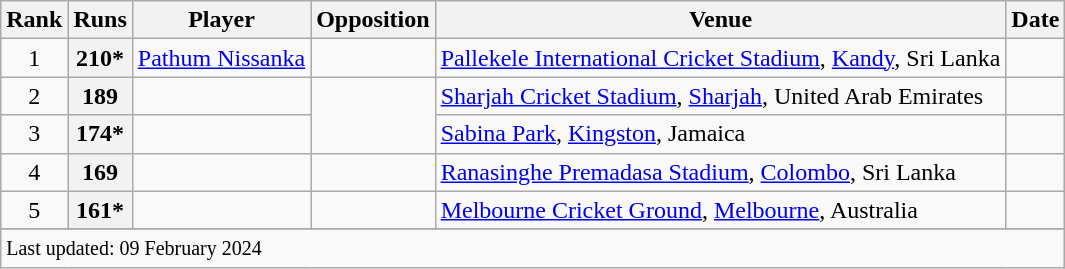<table class="wikitable plainrowheaders sortable">
<tr>
<th scope=col>Rank</th>
<th scope=col>Runs</th>
<th scope=col>Player</th>
<th scope=col>Opposition</th>
<th scope=col>Venue</th>
<th scope=col>Date</th>
</tr>
<tr>
<td align="center">1</td>
<th scope="row" style="text-align:center;">210*</th>
<td><a href='#'>Pathum Nissanka</a> </td>
<td></td>
<td><a href='#'>Pallekele International Cricket Stadium</a>, <a href='#'>Kandy</a>, Sri Lanka</td>
<td></td>
</tr>
<tr>
<td align="center">2</td>
<th scope="row" style="text-align:center;">189</th>
<td></td>
<td rowspan="2"></td>
<td><a href='#'>Sharjah Cricket Stadium</a>, <a href='#'>Sharjah</a>, United Arab Emirates</td>
<td></td>
</tr>
<tr>
<td align="center">3</td>
<th scope="row" style="text-align:center;">174*</th>
<td></td>
<td><a href='#'>Sabina Park</a>, <a href='#'>Kingston</a>, Jamaica</td>
<td></td>
</tr>
<tr>
<td align="center">4</td>
<th scope="row" style="text-align:center;">169</th>
<td></td>
<td></td>
<td><a href='#'>Ranasinghe Premadasa Stadium</a>, <a href='#'>Colombo</a>, Sri Lanka</td>
<td></td>
</tr>
<tr>
<td align="center">5</td>
<th scope="row" style="text-align:center;">161*</th>
<td></td>
<td></td>
<td><a href='#'>Melbourne Cricket Ground</a>, <a href='#'>Melbourne</a>, Australia</td>
<td> </td>
</tr>
<tr>
</tr>
<tr class=sortbottom>
<td colspan=6><small>Last updated: 09 February 2024</small></td>
</tr>
</table>
